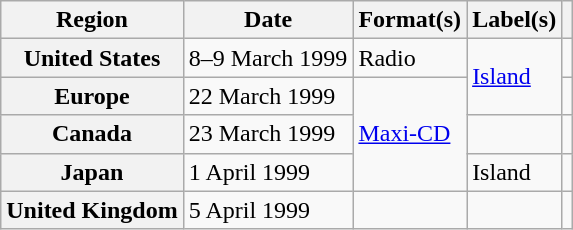<table class="wikitable plainrowheaders">
<tr>
<th scope="col">Region</th>
<th scope="col">Date</th>
<th scope="col">Format(s)</th>
<th scope="col">Label(s)</th>
<th scope="col"></th>
</tr>
<tr>
<th scope="row">United States</th>
<td>8–9 March 1999</td>
<td>Radio</td>
<td rowspan="2"><a href='#'>Island</a></td>
<td align="center"></td>
</tr>
<tr>
<th scope="row">Europe</th>
<td>22 March 1999</td>
<td rowspan="3"><a href='#'>Maxi-CD</a></td>
<td align="center"></td>
</tr>
<tr>
<th scope="row">Canada</th>
<td>23 March 1999</td>
<td></td>
<td align="center"></td>
</tr>
<tr>
<th scope="row">Japan</th>
<td>1 April 1999</td>
<td>Island</td>
<td align="center"></td>
</tr>
<tr>
<th scope="row">United Kingdom</th>
<td>5 April 1999</td>
<td></td>
<td></td>
<td align="center"></td>
</tr>
</table>
